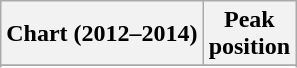<table class="wikitable sortable plainrowheaders" style="text-align:center">
<tr>
<th scope="col">Chart (2012–2014)</th>
<th scope="col">Peak<br>position</th>
</tr>
<tr>
</tr>
<tr>
</tr>
<tr>
</tr>
<tr>
</tr>
<tr>
</tr>
<tr>
</tr>
<tr>
</tr>
<tr>
</tr>
<tr>
</tr>
<tr>
</tr>
<tr>
</tr>
</table>
